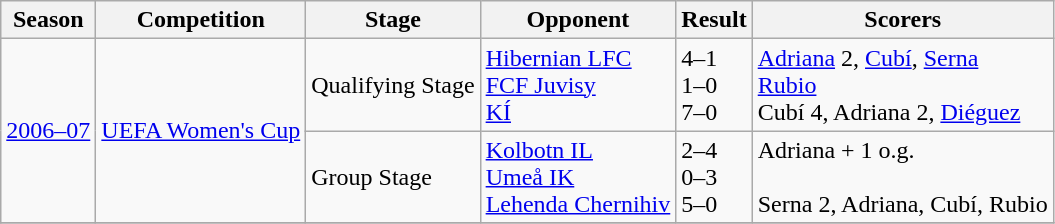<table class="wikitable">
<tr>
<th>Season</th>
<th>Competition</th>
<th>Stage</th>
<th>Opponent</th>
<th>Result</th>
<th>Scorers</th>
</tr>
<tr>
<td rowspan=2><a href='#'>2006–07</a></td>
<td rowspan=2><a href='#'>UEFA Women's Cup</a></td>
<td>Qualifying Stage</td>
<td> <a href='#'>Hibernian LFC</a><br>  <a href='#'>FCF Juvisy</a><br> <a href='#'>KÍ</a></td>
<td>4–1<br>1–0<br>7–0</td>
<td><a href='#'>Adriana</a> 2, <a href='#'>Cubí</a>, <a href='#'>Serna</a><br><a href='#'>Rubio</a><br>Cubí 4, Adriana 2, <a href='#'>Diéguez</a></td>
</tr>
<tr>
<td>Group Stage</td>
<td> <a href='#'>Kolbotn IL</a><br> <a href='#'>Umeå IK</a><br> <a href='#'>Lehenda Chernihiv</a></td>
<td>2–4<br>0–3<br>5–0</td>
<td>Adriana + 1 o.g.<br><br>Serna 2, Adriana, Cubí, Rubio</td>
</tr>
<tr>
</tr>
</table>
